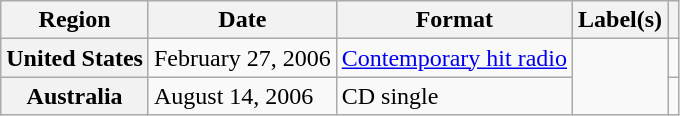<table class="wikitable plainrowheaders">
<tr>
<th>Region</th>
<th>Date</th>
<th>Format</th>
<th>Label(s)</th>
<th></th>
</tr>
<tr>
<th scope="row">United States</th>
<td>February 27, 2006</td>
<td><a href='#'>Contemporary hit radio</a></td>
<td rowspan="2"></td>
<td></td>
</tr>
<tr>
<th scope="row">Australia</th>
<td>August 14, 2006</td>
<td>CD single</td>
<td></td>
</tr>
</table>
